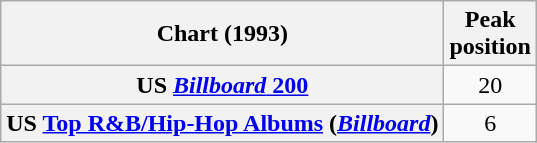<table class="wikitable sortable plainrowheaders" style="text-align:center">
<tr>
<th scope="col">Chart (1993)</th>
<th scope="col">Peak<br> position</th>
</tr>
<tr>
<th scope="row">US <a href='#'><em>Billboard</em> 200</a></th>
<td>20</td>
</tr>
<tr>
<th scope="row">US <a href='#'>Top R&B/Hip-Hop Albums</a> (<em><a href='#'>Billboard</a></em>)</th>
<td>6</td>
</tr>
</table>
